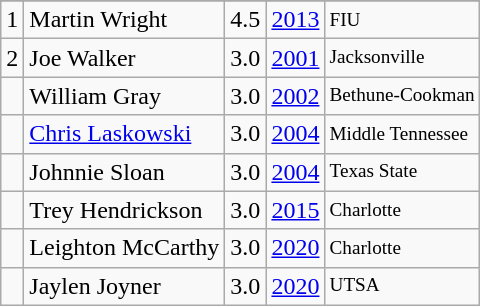<table class="wikitable">
<tr>
</tr>
<tr>
<td>1</td>
<td>Martin Wright</td>
<td>4.5</td>
<td><a href='#'>2013</a></td>
<td style="font-size:80%;">FIU</td>
</tr>
<tr>
<td>2</td>
<td>Joe Walker</td>
<td>3.0</td>
<td><a href='#'>2001</a></td>
<td style="font-size:80%;">Jacksonville</td>
</tr>
<tr>
<td></td>
<td>William Gray</td>
<td>3.0</td>
<td><a href='#'>2002</a></td>
<td style="font-size:80%;">Bethune-Cookman</td>
</tr>
<tr>
<td></td>
<td><a href='#'>Chris Laskowski</a></td>
<td>3.0</td>
<td><a href='#'>2004</a></td>
<td style="font-size:80%;">Middle Tennessee</td>
</tr>
<tr>
<td></td>
<td>Johnnie Sloan</td>
<td>3.0</td>
<td><a href='#'>2004</a></td>
<td style="font-size:80%;">Texas State</td>
</tr>
<tr>
<td></td>
<td>Trey Hendrickson</td>
<td>3.0</td>
<td><a href='#'>2015</a></td>
<td style="font-size:80%;">Charlotte</td>
</tr>
<tr>
<td></td>
<td>Leighton McCarthy</td>
<td>3.0</td>
<td><a href='#'>2020</a></td>
<td style="font-size:80%;">Charlotte</td>
</tr>
<tr>
<td></td>
<td>Jaylen Joyner</td>
<td>3.0</td>
<td><a href='#'>2020</a></td>
<td style="font-size:80%;">UTSA</td>
</tr>
</table>
